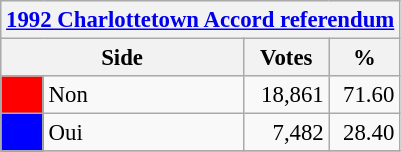<table class="wikitable" style="font-size: 95%; clear:both">
<tr style="background-color:#E9E9E9">
<th colspan=4><a href='#'>1992 Charlottetown Accord referendum</a></th>
</tr>
<tr style="background-color:#E9E9E9">
<th colspan=2 style="width: 130px">Side</th>
<th style="width: 50px">Votes</th>
<th style="width: 40px">%</th>
</tr>
<tr>
<td bgcolor="red"></td>
<td>Non</td>
<td align="right">18,861</td>
<td align="right">71.60</td>
</tr>
<tr>
<td bgcolor="blue"></td>
<td>Oui</td>
<td align="right">7,482</td>
<td align="right">28.40</td>
</tr>
<tr>
</tr>
</table>
